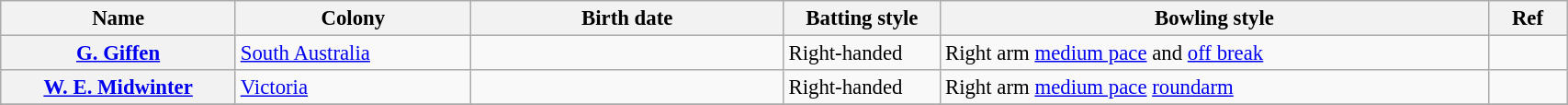<table class="wikitable plainrowheaders" style="font-size:95%; width:90%;">
<tr>
<th scope="col" width="15%">Name</th>
<th scope="col" width="15%">Colony</th>
<th scope="col" width="20%">Birth date</th>
<th scope="col" width="10%">Batting style</th>
<th scope="col" width="35%">Bowling style</th>
<th scope="col" width="5%">Ref</th>
</tr>
<tr>
<th scope="row"><a href='#'>G. Giffen</a></th>
<td><a href='#'>South Australia</a></td>
<td></td>
<td>Right-handed</td>
<td>Right arm <a href='#'>medium pace</a> and <a href='#'>off break</a></td>
<td></td>
</tr>
<tr>
<th scope="row"><a href='#'>W. E. Midwinter</a></th>
<td><a href='#'>Victoria</a></td>
<td></td>
<td>Right-handed</td>
<td>Right arm <a href='#'>medium pace</a> <a href='#'>roundarm</a></td>
<td></td>
</tr>
<tr>
</tr>
</table>
